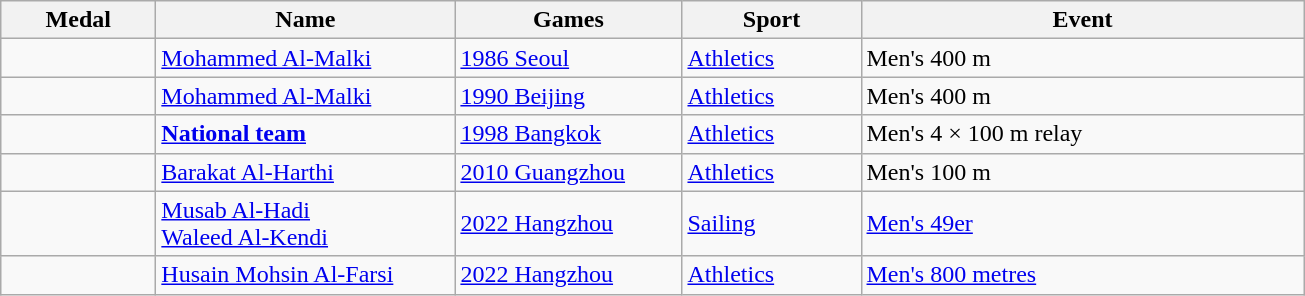<table class="wikitable">
<tr>
<th style="width:6em">Medal</th>
<th style="width:12em">Name</th>
<th style="width:9em">Games</th>
<th style="width:7em">Sport</th>
<th style="width:18em">Event</th>
</tr>
<tr>
<td></td>
<td><a href='#'>Mohammed Al-Malki</a></td>
<td><a href='#'>1986 Seoul</a></td>
<td><a href='#'>Athletics</a></td>
<td>Men's 400 m</td>
</tr>
<tr>
<td></td>
<td><a href='#'>Mohammed Al-Malki</a></td>
<td><a href='#'>1990 Beijing</a></td>
<td><a href='#'>Athletics</a></td>
<td>Men's 400 m</td>
</tr>
<tr>
<td></td>
<td><strong><a href='#'>National team</a></strong></td>
<td><a href='#'>1998 Bangkok</a></td>
<td><a href='#'>Athletics</a></td>
<td>Men's 4 × 100 m relay</td>
</tr>
<tr>
<td></td>
<td><a href='#'>Barakat Al-Harthi</a></td>
<td><a href='#'>2010 Guangzhou</a></td>
<td><a href='#'>Athletics</a></td>
<td>Men's 100 m</td>
</tr>
<tr>
<td></td>
<td><a href='#'>Musab Al-Hadi</a><br><a href='#'>Waleed Al-Kendi</a></td>
<td><a href='#'>2022 Hangzhou</a></td>
<td><a href='#'>Sailing</a></td>
<td><a href='#'>Men's 49er</a></td>
</tr>
<tr>
<td></td>
<td><a href='#'>Husain Mohsin Al-Farsi</a></td>
<td><a href='#'>2022 Hangzhou</a></td>
<td><a href='#'>Athletics</a></td>
<td><a href='#'>Men's 800 metres</a></td>
</tr>
</table>
